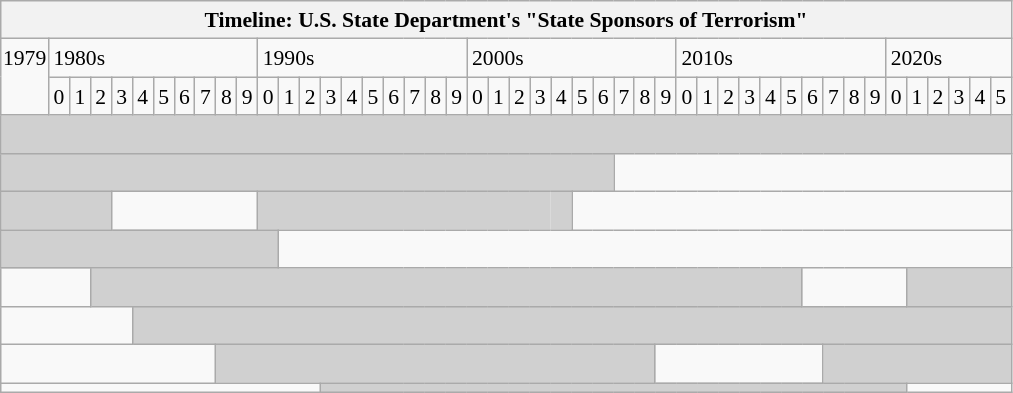<table class=wikitable style="font-size:90%; line-height:1.3">
<tr>
<th colspan=47>Timeline: U.S. State Department's "State Sponsors of Terrorism"</th>
</tr>
<tr>
<td colspan=1 rowspan=2 style="vertical-align:top; text-align:center; padding-left:1px; padding-right:1px">1979</td>
<td colspan=10>1980s</td>
<td colspan=10>1990s</td>
<td colspan=10>2000s</td>
<td colspan=10>2010s</td>
<td colspan=6>2020s</td>
</tr>
<tr style=text-align:center>
<td>0</td>
<td>1</td>
<td>2</td>
<td>3</td>
<td>4</td>
<td>5</td>
<td>6</td>
<td>7</td>
<td>8</td>
<td>9</td>
<td>0</td>
<td>1</td>
<td>2</td>
<td>3</td>
<td>4</td>
<td>5</td>
<td>6</td>
<td>7</td>
<td>8</td>
<td>9</td>
<td>0</td>
<td>1</td>
<td>2</td>
<td>3</td>
<td>4</td>
<td>5</td>
<td>6</td>
<td>7</td>
<td>8</td>
<td>9</td>
<td>0</td>
<td>1</td>
<td>2</td>
<td>3</td>
<td>4</td>
<td>5</td>
<td>6</td>
<td>7</td>
<td>8</td>
<td>9</td>
<td>0</td>
<td>1</td>
<td>2</td>
<td>3</td>
<td>4</td>
<td>5<br></td>
</tr>
<tr>
<td colspan=1 bgcolor=#D0D0D0 style="border-right:none; padding-right:0"></td>
<td colspan=45 bgcolor=#D0D0D0 style="border-left:none; border-right:none; padding-left:0; padding-right:0"></td>
<td colspan=1 bgcolor=#D0D0D0 style="border-left:none; padding-left:0; padding-right:0"><br></td>
</tr>
<tr>
<td colspan=28 bgcolor=#D0D0D0></td>
<td colspan=19><br></td>
</tr>
<tr>
<td colspan=4 bgcolor=#D0D0D0></td>
<td colspan=7></td>
<td colspan=14 bgcolor=#D0D0D0 style="border-right:none; padding-right:0"></td>
<td colspan=1 bgcolor=#D0D0D0 style="border-left:none; padding-left:0"></td>
<td colspan=21><br></td>
</tr>
<tr>
<td colspan=12 bgcolor=#D0D0D0></td>
<td colspan=35><br></td>
</tr>
<tr>
<td colspan=3></td>
<td colspan=34 bgcolor=#D0D0D0></td>
<td colspan=5></td>
<td colspan=5 bgcolor=#D0D0D0><br></td>
</tr>
<tr>
<td colspan=5></td>
<td colspan=42 bgcolor=#D0D0D0><br></td>
</tr>
<tr>
<td colspan=9></td>
<td colspan=21 bgcolor=#D0D0D0></td>
<td colspan=8></td>
<td colspan=9 bgcolor=#D0D0D0><br></td>
</tr>
<tr>
<td colspan=14></td>
<td colspan=28 bgcolor=#D0D0D0></td>
<td colspan=5></td>
</tr>
</table>
